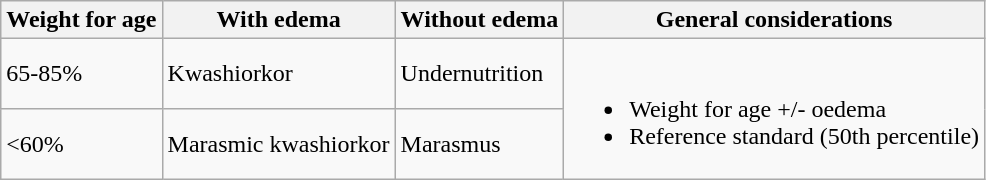<table class="wikitable">
<tr>
<th>Weight for age</th>
<th>With edema</th>
<th>Without edema</th>
<th>General considerations</th>
</tr>
<tr>
<td>65-85%</td>
<td>Kwashiorkor</td>
<td>Undernutrition</td>
<td rowspan="2"><br><ul><li>Weight for age +/- oedema</li><li>Reference standard (50th percentile)</li></ul></td>
</tr>
<tr>
<td><60%</td>
<td>Marasmic kwashiorkor</td>
<td>Marasmus</td>
</tr>
</table>
